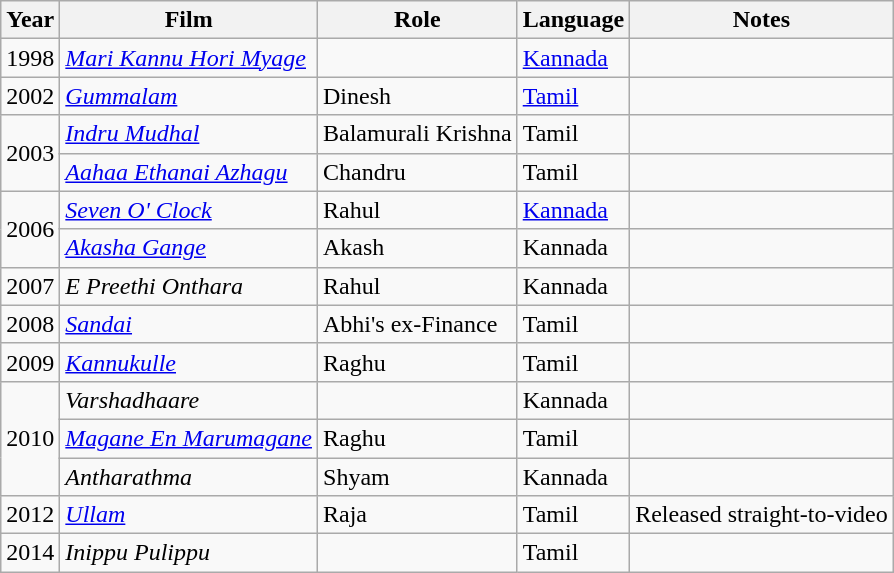<table class="wikitable sortable">
<tr>
<th>Year</th>
<th>Film</th>
<th>Role</th>
<th>Language</th>
<th class=unsortable>Notes</th>
</tr>
<tr>
<td rowspan="1">1998</td>
<td><em><a href='#'>Mari Kannu Hori Myage</a></em></td>
<td></td>
<td><a href='#'>Kannada</a></td>
<td></td>
</tr>
<tr>
<td rowspan="1">2002</td>
<td><em><a href='#'>Gummalam</a></em></td>
<td>Dinesh</td>
<td><a href='#'>Tamil</a></td>
<td></td>
</tr>
<tr>
<td rowspan="2">2003</td>
<td><em><a href='#'>Indru Mudhal</a></em></td>
<td>Balamurali Krishna</td>
<td>Tamil</td>
<td></td>
</tr>
<tr>
<td><em><a href='#'>Aahaa Ethanai Azhagu</a></em></td>
<td>Chandru</td>
<td>Tamil</td>
<td></td>
</tr>
<tr>
<td rowspan="2">2006</td>
<td><em><a href='#'>Seven O' Clock</a></em></td>
<td>Rahul</td>
<td><a href='#'>Kannada</a></td>
<td></td>
</tr>
<tr>
<td><em><a href='#'>Akasha Gange</a></em></td>
<td>Akash</td>
<td>Kannada</td>
<td></td>
</tr>
<tr>
<td rowspan="1">2007</td>
<td><em>E Preethi Onthara</em></td>
<td>Rahul</td>
<td>Kannada</td>
<td></td>
</tr>
<tr>
<td rowspan="1">2008</td>
<td><em><a href='#'>Sandai</a></em></td>
<td>Abhi's ex-Finance</td>
<td>Tamil</td>
<td></td>
</tr>
<tr>
<td rowspan="1">2009</td>
<td><em><a href='#'>Kannukulle</a></em></td>
<td>Raghu</td>
<td>Tamil</td>
<td></td>
</tr>
<tr>
<td rowspan="3">2010</td>
<td><em>Varshadhaare</em></td>
<td></td>
<td>Kannada</td>
<td></td>
</tr>
<tr>
<td><em><a href='#'>Magane En Marumagane</a></em></td>
<td>Raghu</td>
<td>Tamil</td>
<td></td>
</tr>
<tr>
<td><em>Antharathma</em></td>
<td>Shyam</td>
<td>Kannada</td>
<td></td>
</tr>
<tr>
<td rowspan="1">2012</td>
<td><em><a href='#'>Ullam</a></em></td>
<td>Raja</td>
<td>Tamil</td>
<td>Released straight-to-video</td>
</tr>
<tr>
<td rowspan="1">2014</td>
<td><em>Inippu Pulippu</em></td>
<td></td>
<td>Tamil</td>
<td></td>
</tr>
</table>
